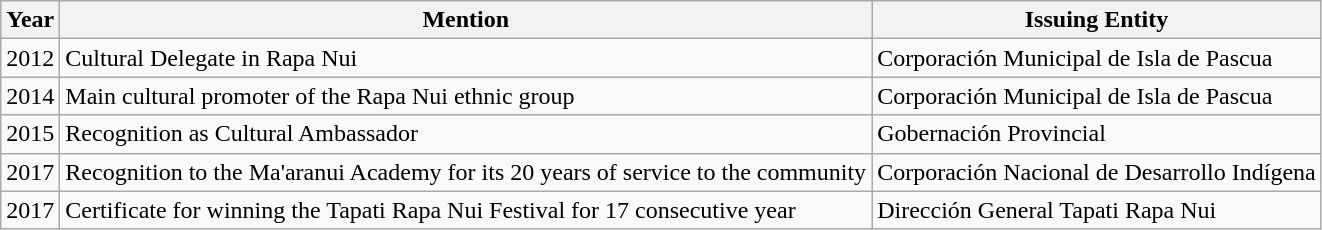<table class="wikitable">
<tr>
<th>Year</th>
<th>Mention</th>
<th>Issuing Entity</th>
</tr>
<tr>
<td>2012</td>
<td>Cultural Delegate in Rapa Nui</td>
<td>Corporación Municipal de Isla de Pascua</td>
</tr>
<tr>
<td>2014</td>
<td>Main cultural promoter of the Rapa Nui ethnic group</td>
<td>Corporación Municipal de Isla de Pascua</td>
</tr>
<tr>
<td>2015</td>
<td>Recognition as Cultural Ambassador</td>
<td>Gobernación Provincial</td>
</tr>
<tr>
<td>2017</td>
<td>Recognition to the Ma'aranui Academy for its 20 years of service to the community</td>
<td>Corporación Nacional de Desarrollo Indígena</td>
</tr>
<tr>
<td>2017</td>
<td>Certificate for winning the Tapati Rapa Nui Festival for 17 consecutive year</td>
<td>Dirección General Tapati Rapa Nui</td>
</tr>
</table>
